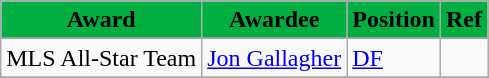<table class="wikitable">
<tr>
<th style="background-color:#00AE42; color:#000000">Award</th>
<th style="background-color:#00AE42; color:#000000">Awardee</th>
<th style="background-color:#00AE42; color:#000000">Position</th>
<th style="background-color:#00AE42; color:#000000">Ref</th>
</tr>
<tr>
</tr>
<tr>
<td>MLS All-Star Team</td>
<td> <a href='#'>Jon Gallagher</a></td>
<td><a href='#'>DF</a></td>
<td style="text-align: center;"></td>
</tr>
<tr>
</tr>
</table>
